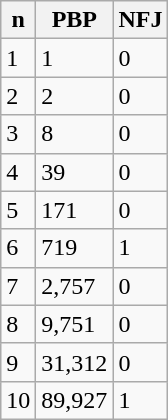<table class="wikitable">
<tr>
<th>n</th>
<th>PBP</th>
<th>NFJ</th>
</tr>
<tr>
<td>1</td>
<td>1</td>
<td>0</td>
</tr>
<tr>
<td>2</td>
<td>2</td>
<td>0</td>
</tr>
<tr>
<td>3</td>
<td>8</td>
<td>0</td>
</tr>
<tr>
<td>4</td>
<td>39</td>
<td>0</td>
</tr>
<tr>
<td>5</td>
<td>171</td>
<td>0</td>
</tr>
<tr>
<td>6</td>
<td>719</td>
<td>1</td>
</tr>
<tr>
<td>7</td>
<td>2,757</td>
<td>0</td>
</tr>
<tr>
<td>8</td>
<td>9,751</td>
<td>0</td>
</tr>
<tr>
<td>9</td>
<td>31,312</td>
<td>0</td>
</tr>
<tr>
<td>10</td>
<td>89,927</td>
<td>1</td>
</tr>
</table>
